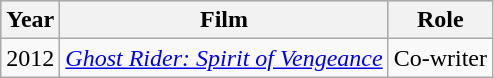<table class="wikitable">
<tr style="background:#ccc; text-align:center;">
<th>Year</th>
<th>Film</th>
<th>Role</th>
</tr>
<tr>
<td>2012</td>
<td><em><a href='#'>Ghost Rider: Spirit of Vengeance</a></em></td>
<td>Co-writer</td>
</tr>
</table>
